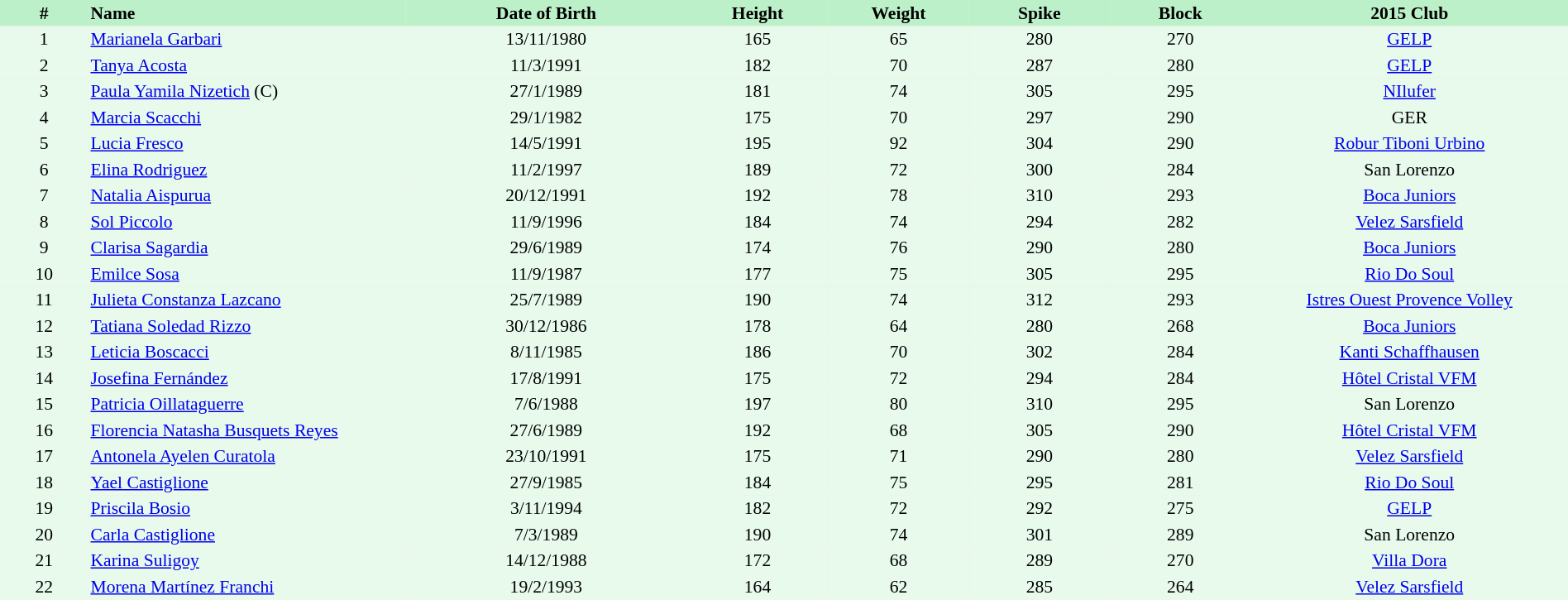<table border=0 cellpadding=2 cellspacing=0  |- bgcolor=#FFECCE style="text-align:center; font-size:90%;" width=100%>
<tr bgcolor=#BBF0C9>
<th width=5%>#</th>
<th width=18% align=left>Name</th>
<th width=16%>Date of Birth</th>
<th width=8%>Height</th>
<th width=8%>Weight</th>
<th width=8%>Spike</th>
<th width=8%>Block</th>
<th width=18%>2015 Club</th>
</tr>
<tr bgcolor=#E7FAEC>
<td>1</td>
<td align=left><a href='#'>Marianela Garbari</a></td>
<td>13/11/1980</td>
<td>165</td>
<td>65</td>
<td>280</td>
<td>270</td>
<td><a href='#'>GELP</a></td>
</tr>
<tr bgcolor=#E7FAEC>
<td>2</td>
<td align=left><a href='#'>Tanya Acosta</a></td>
<td>11/3/1991</td>
<td>182</td>
<td>70</td>
<td>287</td>
<td>280</td>
<td><a href='#'>GELP</a></td>
</tr>
<tr bgcolor=#E7FAEC>
<td>3</td>
<td align=left><a href='#'>Paula Yamila Nizetich</a> (C)</td>
<td>27/1/1989</td>
<td>181</td>
<td>74</td>
<td>305</td>
<td>295</td>
<td><a href='#'>NIlufer</a></td>
</tr>
<tr bgcolor=#E7FAEC>
<td>4</td>
<td align=left><a href='#'>Marcia Scacchi</a></td>
<td>29/1/1982</td>
<td>175</td>
<td>70</td>
<td>297</td>
<td>290</td>
<td>GER</td>
</tr>
<tr bgcolor=#E7FAEC>
<td>5</td>
<td align=left><a href='#'>Lucia Fresco</a></td>
<td>14/5/1991</td>
<td>195</td>
<td>92</td>
<td>304</td>
<td>290</td>
<td><a href='#'>Robur Tiboni Urbino</a></td>
</tr>
<tr bgcolor=#E7FAEC>
<td>6</td>
<td align=left><a href='#'>Elina Rodriguez</a></td>
<td>11/2/1997</td>
<td>189</td>
<td>72</td>
<td>300</td>
<td>284</td>
<td>San Lorenzo</td>
</tr>
<tr bgcolor=#E7FAEC>
<td>7</td>
<td align=left><a href='#'>Natalia Aispurua</a></td>
<td>20/12/1991</td>
<td>192</td>
<td>78</td>
<td>310</td>
<td>293</td>
<td><a href='#'>Boca Juniors</a></td>
</tr>
<tr bgcolor=#E7FAEC>
<td>8</td>
<td align=left><a href='#'>Sol Piccolo</a></td>
<td>11/9/1996</td>
<td>184</td>
<td>74</td>
<td>294</td>
<td>282</td>
<td><a href='#'>Velez Sarsfield</a></td>
</tr>
<tr bgcolor=#E7FAEC>
<td>9</td>
<td align=left><a href='#'>Clarisa Sagardia</a></td>
<td>29/6/1989</td>
<td>174</td>
<td>76</td>
<td>290</td>
<td>280</td>
<td><a href='#'>Boca Juniors</a></td>
</tr>
<tr bgcolor=#E7FAEC>
<td>10</td>
<td align=left><a href='#'>Emilce Sosa</a></td>
<td>11/9/1987</td>
<td>177</td>
<td>75</td>
<td>305</td>
<td>295</td>
<td><a href='#'>Rio Do Soul</a></td>
</tr>
<tr bgcolor=#E7FAEC>
<td>11</td>
<td align=left><a href='#'>Julieta Constanza Lazcano</a></td>
<td>25/7/1989</td>
<td>190</td>
<td>74</td>
<td>312</td>
<td>293</td>
<td><a href='#'>Istres Ouest Provence Volley</a></td>
</tr>
<tr bgcolor=#E7FAEC>
<td>12</td>
<td align=left><a href='#'>Tatiana Soledad Rizzo</a></td>
<td>30/12/1986</td>
<td>178</td>
<td>64</td>
<td>280</td>
<td>268</td>
<td><a href='#'>Boca Juniors</a></td>
</tr>
<tr bgcolor=#E7FAEC>
<td>13</td>
<td align=left><a href='#'>Leticia Boscacci</a></td>
<td>8/11/1985</td>
<td>186</td>
<td>70</td>
<td>302</td>
<td>284</td>
<td><a href='#'>Kanti Schaffhausen</a></td>
</tr>
<tr bgcolor=#E7FAEC>
<td>14</td>
<td align=left><a href='#'>Josefina Fernández</a></td>
<td>17/8/1991</td>
<td>175</td>
<td>72</td>
<td>294</td>
<td>284</td>
<td><a href='#'>Hôtel Cristal VFM</a></td>
</tr>
<tr bgcolor=#E7FAEC>
<td>15</td>
<td align=left><a href='#'>Patricia Oillataguerre</a></td>
<td>7/6/1988</td>
<td>197</td>
<td>80</td>
<td>310</td>
<td>295</td>
<td>San Lorenzo</td>
</tr>
<tr bgcolor=#E7FAEC>
<td>16</td>
<td align=left><a href='#'>Florencia Natasha Busquets Reyes</a></td>
<td>27/6/1989</td>
<td>192</td>
<td>68</td>
<td>305</td>
<td>290</td>
<td><a href='#'>Hôtel Cristal VFM</a></td>
</tr>
<tr bgcolor=#E7FAEC>
<td>17</td>
<td align=left><a href='#'>Antonela Ayelen Curatola</a></td>
<td>23/10/1991</td>
<td>175</td>
<td>71</td>
<td>290</td>
<td>280</td>
<td><a href='#'>Velez Sarsfield</a></td>
</tr>
<tr bgcolor=#E7FAEC>
<td>18</td>
<td align=left><a href='#'>Yael Castiglione</a></td>
<td>27/9/1985</td>
<td>184</td>
<td>75</td>
<td>295</td>
<td>281</td>
<td><a href='#'>Rio Do Soul</a></td>
</tr>
<tr bgcolor=#E7FAEC>
<td>19</td>
<td align=left><a href='#'>Priscila Bosio</a></td>
<td>3/11/1994</td>
<td>182</td>
<td>72</td>
<td>292</td>
<td>275</td>
<td><a href='#'>GELP</a></td>
</tr>
<tr bgcolor=#E7FAEC>
<td>20</td>
<td align=left><a href='#'>Carla Castiglione</a></td>
<td>7/3/1989</td>
<td>190</td>
<td>74</td>
<td>301</td>
<td>289</td>
<td>San Lorenzo</td>
</tr>
<tr bgcolor=#E7FAEC>
<td>21</td>
<td align=left><a href='#'>Karina Suligoy</a></td>
<td>14/12/1988</td>
<td>172</td>
<td>68</td>
<td>289</td>
<td>270</td>
<td><a href='#'>Villa Dora</a></td>
</tr>
<tr bgcolor=#E7FAEC>
<td>22</td>
<td align=left><a href='#'>Morena Martínez Franchi</a></td>
<td>19/2/1993</td>
<td>164</td>
<td>62</td>
<td>285</td>
<td>264</td>
<td><a href='#'>Velez Sarsfield</a></td>
</tr>
<tr>
</tr>
</table>
